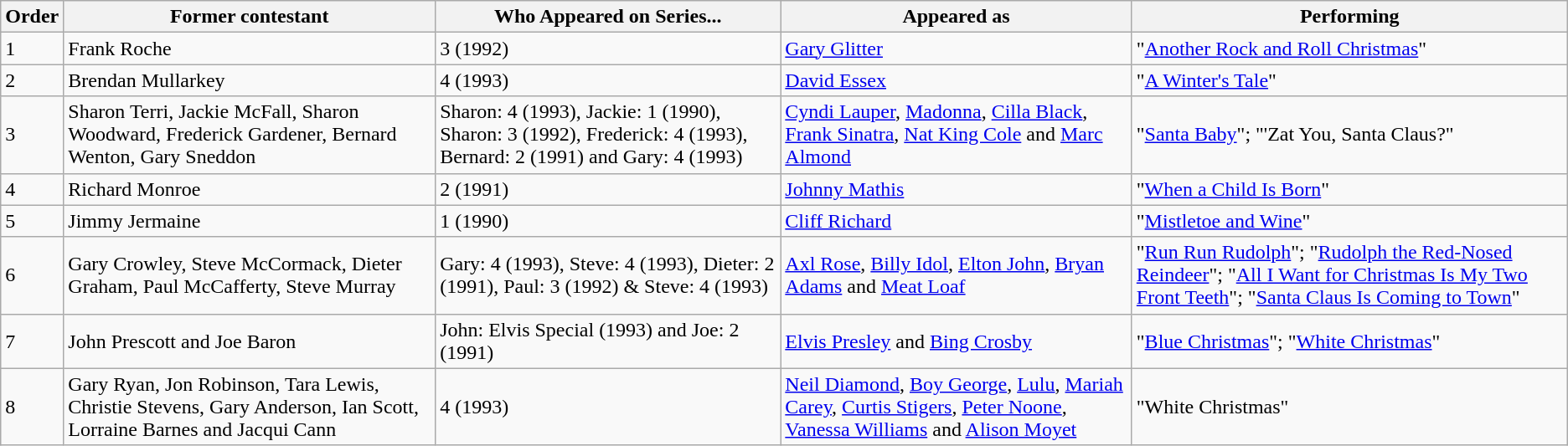<table class="wikitable">
<tr>
<th>Order</th>
<th>Former contestant</th>
<th>Who Appeared on Series...</th>
<th>Appeared as</th>
<th>Performing</th>
</tr>
<tr>
<td>1</td>
<td>Frank Roche</td>
<td>3 (1992)</td>
<td><a href='#'>Gary Glitter</a></td>
<td>"<a href='#'>Another Rock and Roll Christmas</a>"</td>
</tr>
<tr>
<td>2</td>
<td>Brendan Mullarkey</td>
<td>4 (1993)</td>
<td><a href='#'>David Essex</a></td>
<td>"<a href='#'>A Winter's Tale</a>"</td>
</tr>
<tr>
<td>3</td>
<td>Sharon Terri, Jackie McFall, Sharon Woodward, Frederick Gardener, Bernard Wenton, Gary Sneddon</td>
<td>Sharon: 4 (1993), Jackie: 1 (1990), Sharon: 3 (1992), Frederick: 4 (1993), Bernard: 2 (1991) and Gary: 4 (1993)</td>
<td><a href='#'>Cyndi Lauper</a>, <a href='#'>Madonna</a>, <a href='#'>Cilla Black</a>, <a href='#'>Frank Sinatra</a>, <a href='#'>Nat King Cole</a> and <a href='#'>Marc Almond</a></td>
<td>"<a href='#'>Santa Baby</a>"; "'Zat You, Santa Claus?"</td>
</tr>
<tr>
<td>4</td>
<td>Richard Monroe</td>
<td>2 (1991)</td>
<td><a href='#'>Johnny Mathis</a></td>
<td>"<a href='#'>When a Child Is Born</a>"</td>
</tr>
<tr>
<td>5</td>
<td>Jimmy Jermaine</td>
<td>1 (1990)</td>
<td><a href='#'>Cliff Richard</a></td>
<td>"<a href='#'>Mistletoe and Wine</a>"</td>
</tr>
<tr>
<td>6</td>
<td>Gary Crowley, Steve McCormack, Dieter Graham, Paul McCafferty, Steve Murray</td>
<td>Gary: 4 (1993), Steve: 4 (1993), Dieter: 2 (1991), Paul: 3 (1992) & Steve: 4 (1993)</td>
<td><a href='#'>Axl Rose</a>, <a href='#'>Billy Idol</a>, <a href='#'>Elton John</a>, <a href='#'>Bryan Adams</a> and <a href='#'>Meat Loaf</a></td>
<td>"<a href='#'>Run Run Rudolph</a>"; "<a href='#'>Rudolph the Red-Nosed Reindeer</a>"; "<a href='#'>All I Want for Christmas Is My Two Front Teeth</a>"; "<a href='#'>Santa Claus Is Coming to Town</a>"</td>
</tr>
<tr>
<td>7</td>
<td>John Prescott and Joe Baron</td>
<td>John: Elvis Special (1993) and Joe: 2 (1991)</td>
<td><a href='#'>Elvis Presley</a> and <a href='#'>Bing Crosby</a></td>
<td>"<a href='#'>Blue Christmas</a>"; "<a href='#'>White Christmas</a>"</td>
</tr>
<tr>
<td>8</td>
<td>Gary Ryan, Jon Robinson, Tara Lewis, Christie Stevens, Gary Anderson, Ian Scott, Lorraine Barnes and Jacqui Cann</td>
<td>4 (1993)</td>
<td><a href='#'>Neil Diamond</a>, <a href='#'>Boy George</a>, <a href='#'>Lulu</a>, <a href='#'>Mariah Carey</a>, <a href='#'>Curtis Stigers</a>, <a href='#'>Peter Noone</a>, <a href='#'>Vanessa Williams</a> and <a href='#'>Alison Moyet</a></td>
<td>"White Christmas"</td>
</tr>
</table>
